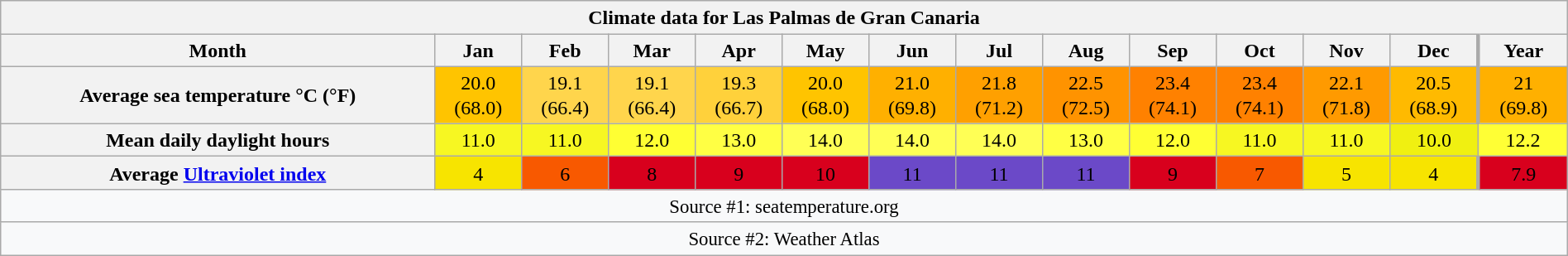<table style="width:100%;text-align:center;line-height:1.2em;margin-left:auto;margin-right:auto" class="wikitable mw-collapsible">
<tr>
<th Colspan=14>Climate data for Las Palmas de Gran Canaria</th>
</tr>
<tr>
<th>Month</th>
<th>Jan</th>
<th>Feb</th>
<th>Mar</th>
<th>Apr</th>
<th>May</th>
<th>Jun</th>
<th>Jul</th>
<th>Aug</th>
<th>Sep</th>
<th>Oct</th>
<th>Nov</th>
<th>Dec</th>
<th style="border-left-width:medium">Year</th>
</tr>
<tr>
<th>Average sea temperature °C (°F)</th>
<td style="background:#FFC400;color:#000000;">20.0<br>(68.0)</td>
<td style="background:#FFD54C;color:#000000;">19.1<br>(66.4)</td>
<td style="background:#FFD54C;color:#000000;">19.1<br>(66.4)</td>
<td style="background:#FFD13B;color:#000000;">19.3<br>(66.7)</td>
<td style="background:#FFC400;color:#000000;">20.0<br>(68.0)</td>
<td style="background:#FFB000;color:#000000;">21.0<br>(69.8)</td>
<td style="background:#FFA000;color:#000000;">21.8<br>(71.2)</td>
<td style="background:#FF9300;color:#000000;">22.5<br>(72.5)</td>
<td style="background:#FF8100;color:#000000;">23.4<br>(74.1)</td>
<td style="background:#FF8100;color:#000000;">23.4<br>(74.1)</td>
<td style="background:#FF9A00;color:#000000;">22.1<br>(71.8)</td>
<td style="background:#FFBA00;color:#000000;">20.5<br>(68.9)</td>
<td style="background:#FFB000;color:#000000;border-left-width:medium">21<br>(69.8)</td>
</tr>
<tr>
<th>Mean daily daylight hours</th>
<td style="background:#F7F722;color:#000000;">11.0</td>
<td style="background:#F7F722;color:#000000;">11.0</td>
<td style="background:#FFFF33;color:#000000;">12.0</td>
<td style="background:#FFFF44;color:#000000;">13.0</td>
<td style="background:#FFFF55;color:#000000;">14.0</td>
<td style="background:#FFFF55;color:#000000;">14.0</td>
<td style="background:#FFFF55;color:#000000;">14.0</td>
<td style="background:#FFFF44;color:#000000;">13.0</td>
<td style="background:#FFFF33;color:#000000;">12.0</td>
<td style="background:#F7F722;color:#000000;">11.0</td>
<td style="background:#F7F722;color:#000000;">11.0</td>
<td style="background:#F0F011;color:#000000;">10.0</td>
<td style="background:#FFFF35;color:#000000;">12.2</td>
</tr>
<tr>
<th>Average <a href='#'>Ultraviolet index</a></th>
<td style="background:#f7e400;color:#000000;">4</td>
<td style="background:#f85900;color:#000000;">6</td>
<td style="background:#d8001d;color:#000000;">8</td>
<td style="background:#d8001d;color:#000000;">9</td>
<td style="background:#d8001d;color:#000000;">10</td>
<td style="background:#6b49c8;color:#000000;">11</td>
<td style="background:#6b49c8;color:#000000;">11</td>
<td style="background:#6b49c8;color:#000000;">11</td>
<td style="background:#d8001d;color:#000000;">9</td>
<td style="background:#f85900;color:#000000;">7</td>
<td style="background:#f7e400;color:#000000;">5</td>
<td style="background:#f7e400;color:#000000;">4</td>
<td style="background:#d8001d;color:#000000;border-left-width:medium">7.9</td>
</tr>
<tr>
<th Colspan=14 style="background:#f8f9fa;font-weight:normal;font-size:95%;">Source #1: seatemperature.org</th>
</tr>
<tr>
<th Colspan=14 style="background:#f8f9fa;font-weight:normal;font-size:95%;">Source #2: Weather Atlas</th>
</tr>
</table>
